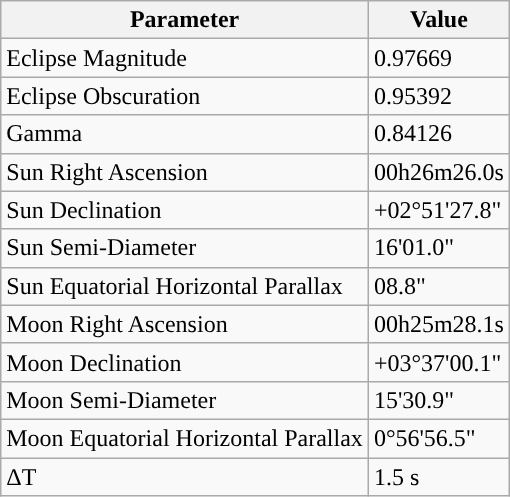<table class="wikitable">
<tr>
<th>Parameter</th>
<th>Value</th>
</tr>
<tr>
<td>Eclipse Magnitude</td>
<td>0.97669</td>
</tr>
<tr>
<td>Eclipse Obscuration</td>
<td>0.95392</td>
</tr>
<tr>
<td>Gamma</td>
<td>0.84126</td>
</tr>
<tr>
<td>Sun Right Ascension</td>
<td>00h26m26.0s</td>
</tr>
<tr>
<td>Sun Declination</td>
<td>+02°51'27.8"</td>
</tr>
<tr>
<td>Sun Semi-Diameter</td>
<td>16'01.0"</td>
</tr>
<tr>
<td>Sun Equatorial Horizontal Parallax</td>
<td>08.8"</td>
</tr>
<tr>
<td>Moon Right Ascension</td>
<td>00h25m28.1s</td>
</tr>
<tr>
<td>Moon Declination</td>
<td>+03°37'00.1"</td>
</tr>
<tr>
<td>Moon Semi-Diameter</td>
<td>15'30.9"</td>
</tr>
<tr>
<td>Moon Equatorial Horizontal Parallax</td>
<td>0°56'56.5"</td>
</tr>
<tr>
<td>ΔT</td>
<td>1.5 s</td>
</tr>
</table>
